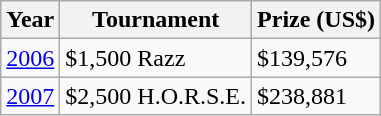<table class="wikitable">
<tr>
<th>Year</th>
<th>Tournament</th>
<th>Prize (US$)</th>
</tr>
<tr>
<td><a href='#'>2006</a></td>
<td>$1,500 Razz</td>
<td>$139,576</td>
</tr>
<tr>
<td><a href='#'>2007</a></td>
<td>$2,500 H.O.R.S.E.</td>
<td>$238,881</td>
</tr>
</table>
